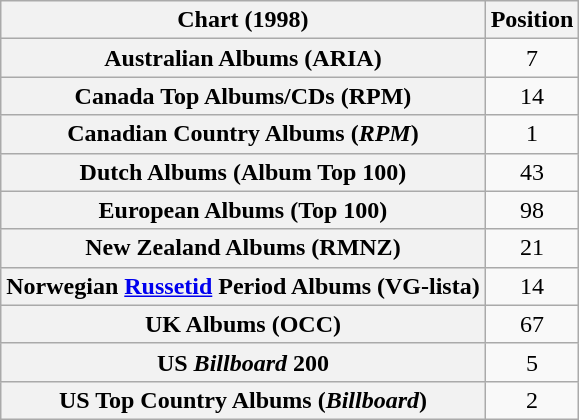<table class="wikitable sortable plainrowheaders" style="text-align:center;">
<tr>
<th scope="col">Chart (1998)</th>
<th scope="col">Position</th>
</tr>
<tr>
<th scope="row">Australian Albums (ARIA)</th>
<td>7</td>
</tr>
<tr>
<th scope="row">Canada Top Albums/CDs (RPM)</th>
<td>14</td>
</tr>
<tr>
<th scope="row">Canadian Country Albums (<em>RPM</em>)</th>
<td>1</td>
</tr>
<tr>
<th scope="row">Dutch Albums (Album Top 100)</th>
<td>43</td>
</tr>
<tr>
<th scope="row">European Albums (Top 100)</th>
<td>98</td>
</tr>
<tr>
<th scope="row">New Zealand Albums (RMNZ)</th>
<td>21</td>
</tr>
<tr>
<th scope="row">Norwegian <a href='#'>Russetid</a> Period Albums (VG-lista)</th>
<td>14</td>
</tr>
<tr>
<th scope="row">UK Albums (OCC)</th>
<td>67</td>
</tr>
<tr>
<th scope="row">US <em>Billboard</em> 200</th>
<td>5</td>
</tr>
<tr>
<th scope="row">US Top Country Albums (<em>Billboard</em>)</th>
<td>2</td>
</tr>
</table>
